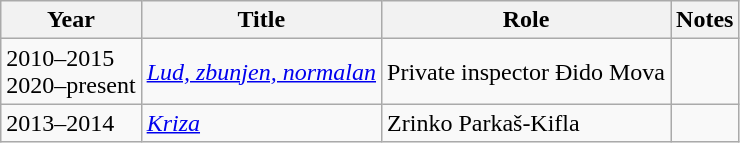<table class="wikitable sortable">
<tr>
<th>Year</th>
<th>Title</th>
<th>Role</th>
<th class="unsortable">Notes</th>
</tr>
<tr>
<td>2010–2015 <br> 2020–present</td>
<td><em><a href='#'>Lud, zbunjen, normalan</a></em></td>
<td>Private inspector Đido Mova</td>
<td></td>
</tr>
<tr>
<td>2013–2014</td>
<td><em><a href='#'>Kriza</a></em></td>
<td>Zrinko Parkaš-Kifla</td>
<td></td>
</tr>
</table>
